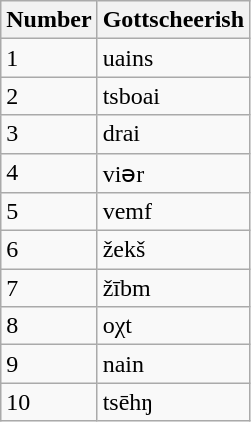<table class="wikitable">
<tr>
<th>Number</th>
<th>Gottscheerish</th>
</tr>
<tr>
<td>1</td>
<td>uains</td>
</tr>
<tr>
<td>2</td>
<td>tsboai</td>
</tr>
<tr>
<td>3</td>
<td>drai</td>
</tr>
<tr>
<td>4</td>
<td>viər</td>
</tr>
<tr>
<td>5</td>
<td>vemf</td>
</tr>
<tr>
<td>6</td>
<td>žekš</td>
</tr>
<tr>
<td>7</td>
<td>žībm</td>
</tr>
<tr>
<td>8</td>
<td>oχt</td>
</tr>
<tr>
<td>9</td>
<td>nain</td>
</tr>
<tr>
<td>10</td>
<td>tsēhŋ</td>
</tr>
</table>
